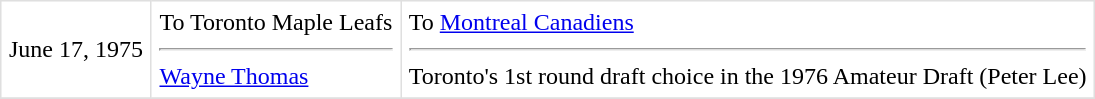<table border=1 style="border-collapse:collapse" bordercolor="#DFDFDF"  cellpadding="5">
<tr>
<td>June 17, 1975</td>
<td valign="top">To Toronto Maple Leafs <hr><a href='#'>Wayne Thomas</a></td>
<td valign="top">To <a href='#'>Montreal Canadiens</a> <hr>Toronto's 1st round draft choice in the 1976 Amateur Draft (Peter Lee)</td>
</tr>
<tr>
</tr>
</table>
